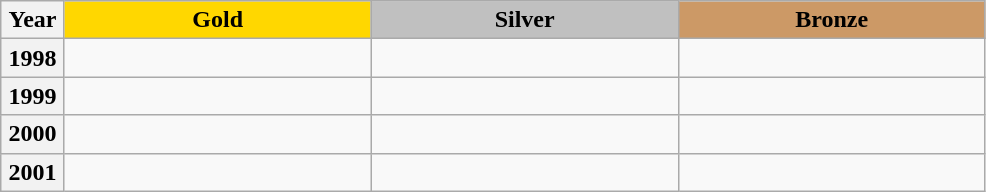<table class="wikitable"  style="font-size:100%;" border=1 cellpadding=2 cellspacing=0>
<tr>
<th width=6% align="center" colspan=1>Year</th>
<td width=29% align="center"  bgcolor="gold"><strong>Gold</strong></td>
<td width=29% align="center"  bgcolor="silver"><strong>Silver</strong></td>
<td width=29% align="center"  bgcolor="#CC9966"><strong>Bronze</strong></td>
</tr>
<tr>
<th>1998</th>
<td></td>
<td></td>
<td></td>
</tr>
<tr>
<th>1999</th>
<td></td>
<td></td>
<td></td>
</tr>
<tr>
<th>2000</th>
<td></td>
<td></td>
<td></td>
</tr>
<tr>
<th>2001</th>
<td></td>
<td></td>
<td></td>
</tr>
</table>
